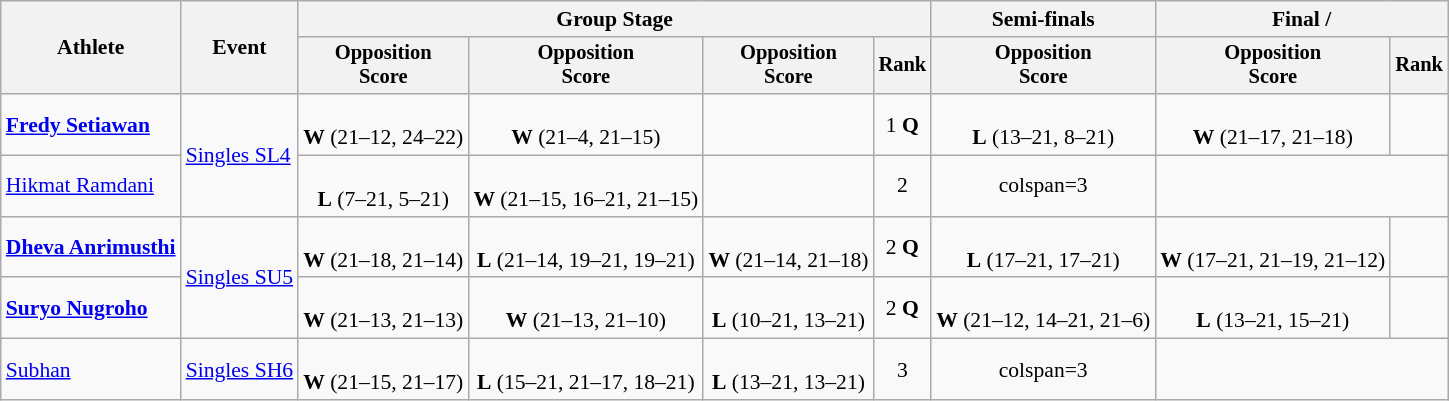<table class="wikitable" style="font-size:90%; text-align:center">
<tr>
<th rowspan=2>Athlete</th>
<th rowspan=2>Event</th>
<th colspan=4>Group Stage</th>
<th>Semi-finals</th>
<th colspan=2>Final / </th>
</tr>
<tr style="font-size:95%">
<th>Opposition<br>Score</th>
<th>Opposition<br>Score</th>
<th>Opposition<br>Score</th>
<th>Rank</th>
<th>Opposition<br>Score</th>
<th>Opposition<br>Score</th>
<th>Rank</th>
</tr>
<tr>
<td align=left><strong><a href='#'>Fredy Setiawan</a></strong></td>
<td align=left rowspan=2><a href='#'>Singles SL4</a></td>
<td><br><strong>W</strong> (21–12, 24–22)</td>
<td><br><strong>W</strong> (21–4, 21–15)</td>
<td></td>
<td>1 <strong>Q</strong></td>
<td><br><strong>L</strong> (13–21, 8–21)</td>
<td><br><strong>W</strong> (21–17, 21–18)</td>
<td></td>
</tr>
<tr>
<td align=left><a href='#'>Hikmat Ramdani</a></td>
<td><br><strong>L</strong> (7–21, 5–21)</td>
<td><br><strong>W</strong> (21–15, 16–21, 21–15)</td>
<td></td>
<td>2</td>
<td>colspan=3 </td>
</tr>
<tr>
<td align=left><strong><a href='#'>Dheva Anrimusthi</a></strong></td>
<td align=left rowspan=2><a href='#'>Singles SU5</a></td>
<td><br><strong>W</strong> (21–18, 21–14)</td>
<td><br><strong>L</strong> (21–14, 19–21, 19–21)</td>
<td><br><strong>W</strong> (21–14, 21–18)</td>
<td>2 <strong>Q</strong></td>
<td><br><strong>L</strong> (17–21, 17–21)</td>
<td><br><strong>W</strong> (17–21, 21–19, 21–12)</td>
<td></td>
</tr>
<tr>
<td align=left><strong><a href='#'>Suryo Nugroho</a></strong></td>
<td><br><strong>W</strong> (21–13, 21–13)</td>
<td><br><strong>W</strong> (21–13, 21–10)</td>
<td><br><strong>L</strong> (10–21, 13–21)</td>
<td>2 <strong>Q</strong></td>
<td><br><strong>W</strong> (21–12, 14–21, 21–6)</td>
<td><br><strong>L</strong> (13–21, 15–21)</td>
<td></td>
</tr>
<tr>
<td align=left><a href='#'>Subhan</a></td>
<td align=left><a href='#'>Singles SH6</a></td>
<td><br><strong>W</strong> (21–15, 21–17)</td>
<td><br><strong>L</strong> (15–21, 21–17, 18–21)</td>
<td><br><strong>L</strong> (13–21, 13–21)</td>
<td>3</td>
<td>colspan=3 </td>
</tr>
</table>
